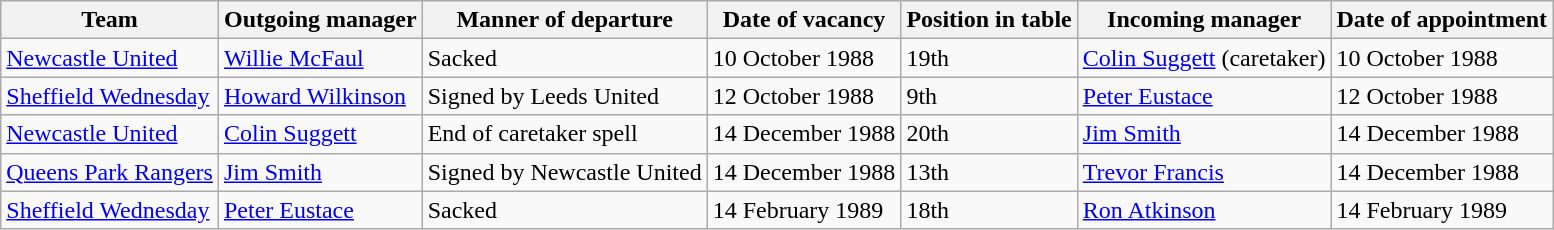<table class="wikitable">
<tr>
<th>Team</th>
<th>Outgoing manager</th>
<th>Manner of departure</th>
<th>Date of vacancy</th>
<th>Position in table</th>
<th>Incoming manager</th>
<th>Date of appointment</th>
</tr>
<tr>
<td><a href='#'>Newcastle United</a></td>
<td> <a href='#'>Willie McFaul</a></td>
<td>Sacked</td>
<td>10 October 1988</td>
<td>19th</td>
<td> <a href='#'>Colin Suggett</a> (caretaker)</td>
<td>10 October 1988</td>
</tr>
<tr>
<td><a href='#'>Sheffield Wednesday</a></td>
<td> <a href='#'>Howard Wilkinson</a></td>
<td>Signed by Leeds United</td>
<td>12 October 1988</td>
<td>9th</td>
<td> <a href='#'>Peter Eustace</a></td>
<td>12 October 1988</td>
</tr>
<tr>
<td><a href='#'>Newcastle United</a></td>
<td> <a href='#'>Colin Suggett</a></td>
<td>End of caretaker spell</td>
<td>14 December 1988</td>
<td>20th</td>
<td> <a href='#'>Jim Smith</a></td>
<td>14 December 1988</td>
</tr>
<tr>
<td><a href='#'>Queens Park Rangers</a></td>
<td> <a href='#'>Jim Smith</a></td>
<td>Signed by Newcastle United</td>
<td>14 December 1988</td>
<td>13th</td>
<td> <a href='#'>Trevor Francis</a></td>
<td>14 December 1988</td>
</tr>
<tr>
<td><a href='#'>Sheffield Wednesday</a></td>
<td> <a href='#'>Peter Eustace</a></td>
<td>Sacked</td>
<td>14 February 1989</td>
<td>18th</td>
<td> <a href='#'>Ron Atkinson</a></td>
<td>14 February 1989</td>
</tr>
</table>
